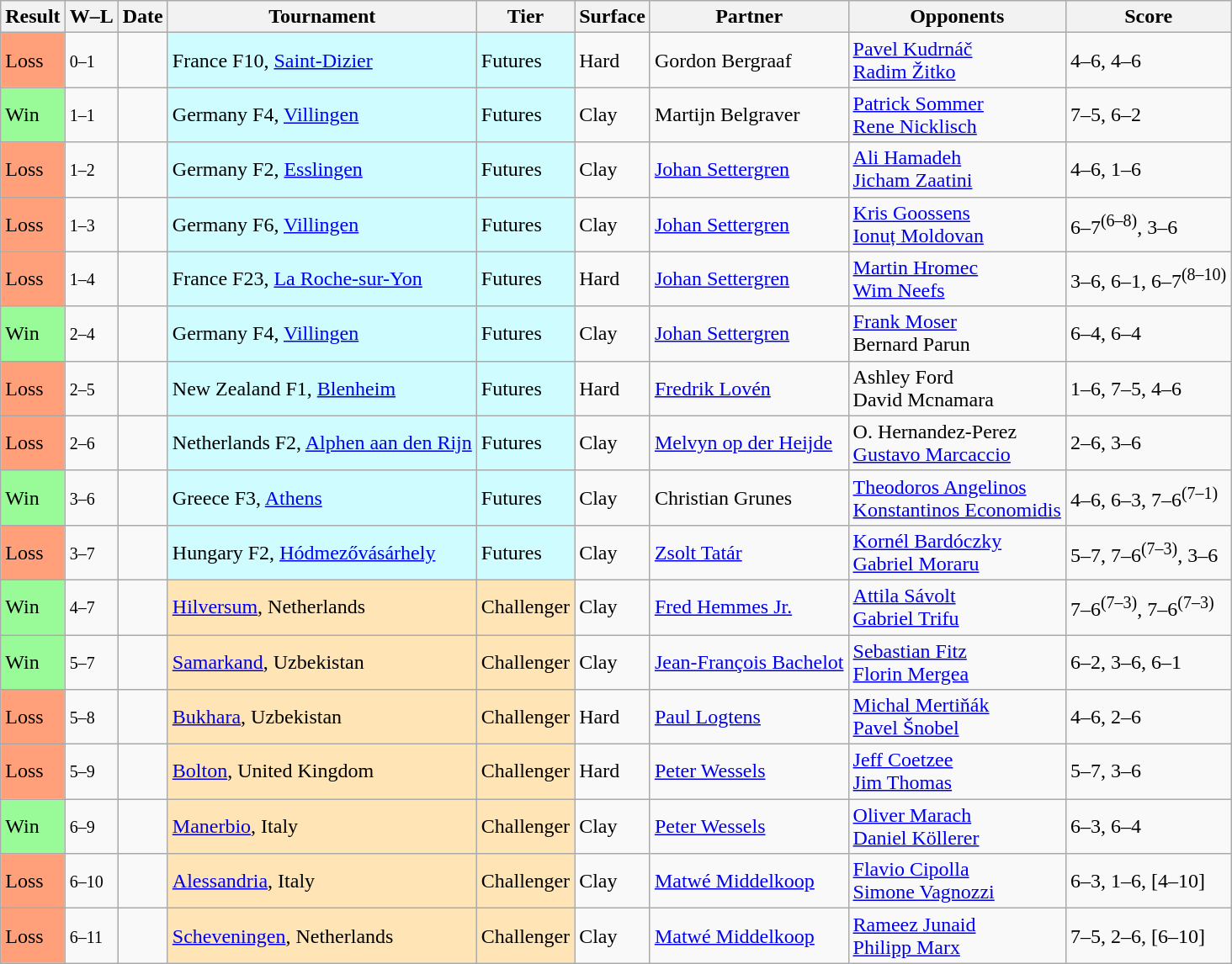<table class="sortable wikitable">
<tr>
<th>Result</th>
<th class="unsortable">W–L</th>
<th>Date</th>
<th>Tournament</th>
<th>Tier</th>
<th>Surface</th>
<th>Partner</th>
<th>Opponents</th>
<th class="unsortable">Score</th>
</tr>
<tr>
<td bgcolor=ffa07a>Loss</td>
<td><small>0–1</small></td>
<td></td>
<td bgcolor=cffcff>France F10, <a href='#'>Saint-Dizier</a></td>
<td bgcolor=cffcff>Futures</td>
<td>Hard</td>
<td> Gordon Bergraaf</td>
<td> <a href='#'>Pavel Kudrnáč</a> <br>  <a href='#'>Radim Žitko</a></td>
<td>4–6, 4–6</td>
</tr>
<tr>
<td bgcolor=98fb98>Win</td>
<td><small>1–1</small></td>
<td></td>
<td bgcolor=cffcff>Germany F4, <a href='#'>Villingen</a></td>
<td bgcolor=cffcff>Futures</td>
<td>Clay</td>
<td> Martijn Belgraver</td>
<td> <a href='#'>Patrick Sommer</a> <br>  <a href='#'>Rene Nicklisch</a></td>
<td>7–5, 6–2</td>
</tr>
<tr>
<td bgcolor=ffa07a>Loss</td>
<td><small>1–2</small></td>
<td></td>
<td bgcolor=cffcff>Germany F2, <a href='#'>Esslingen</a></td>
<td bgcolor=cffcff>Futures</td>
<td>Clay</td>
<td> <a href='#'>Johan Settergren</a></td>
<td> <a href='#'>Ali Hamadeh</a> <br>  <a href='#'>Jicham Zaatini</a></td>
<td>4–6, 1–6</td>
</tr>
<tr>
<td bgcolor=ffa07a>Loss</td>
<td><small>1–3</small></td>
<td></td>
<td bgcolor=cffcff>Germany F6, <a href='#'>Villingen</a></td>
<td bgcolor=cffcff>Futures</td>
<td>Clay</td>
<td> <a href='#'>Johan Settergren</a></td>
<td> <a href='#'>Kris Goossens</a> <br>  <a href='#'>Ionuț Moldovan</a></td>
<td>6–7<sup>(6–8)</sup>, 3–6</td>
</tr>
<tr>
<td bgcolor=ffa07a>Loss</td>
<td><small>1–4</small></td>
<td></td>
<td bgcolor=cffcff>France F23, <a href='#'>La Roche-sur-Yon</a></td>
<td bgcolor=cffcff>Futures</td>
<td>Hard</td>
<td> <a href='#'>Johan Settergren</a></td>
<td> <a href='#'>Martin Hromec</a> <br>  <a href='#'>Wim Neefs</a></td>
<td>3–6, 6–1, 6–7<sup>(8–10)</sup></td>
</tr>
<tr>
<td bgcolor=98fb98>Win</td>
<td><small>2–4</small></td>
<td></td>
<td bgcolor=cffcff>Germany F4, <a href='#'>Villingen</a></td>
<td bgcolor=cffcff>Futures</td>
<td>Clay</td>
<td> <a href='#'>Johan Settergren</a></td>
<td> <a href='#'>Frank Moser</a> <br>  Bernard Parun</td>
<td>6–4, 6–4</td>
</tr>
<tr>
<td bgcolor=ffa07a>Loss</td>
<td><small>2–5</small></td>
<td></td>
<td bgcolor=cffcff>New Zealand F1, <a href='#'>Blenheim</a></td>
<td bgcolor=cffcff>Futures</td>
<td>Hard</td>
<td> <a href='#'>Fredrik Lovén</a></td>
<td> Ashley Ford <br>  David Mcnamara</td>
<td>1–6, 7–5, 4–6</td>
</tr>
<tr>
<td bgcolor=ffa07a>Loss</td>
<td><small>2–6</small></td>
<td></td>
<td bgcolor=cffcff>Netherlands F2, <a href='#'>Alphen aan den Rijn</a></td>
<td bgcolor=cffcff>Futures</td>
<td>Clay</td>
<td> <a href='#'>Melvyn op der Heijde</a></td>
<td> O. Hernandez-Perez <br>  <a href='#'>Gustavo Marcaccio</a></td>
<td>2–6, 3–6</td>
</tr>
<tr>
<td bgcolor=98fb98>Win</td>
<td><small>3–6</small></td>
<td></td>
<td bgcolor=cffcff>Greece F3, <a href='#'>Athens</a></td>
<td bgcolor=cffcff>Futures</td>
<td>Clay</td>
<td> Christian Grunes</td>
<td> <a href='#'>Theodoros Angelinos</a> <br>  <a href='#'>Konstantinos Economidis</a></td>
<td>4–6, 6–3, 7–6<sup>(7–1)</sup></td>
</tr>
<tr>
<td bgcolor=ffa07a>Loss</td>
<td><small>3–7</small></td>
<td></td>
<td bgcolor=cffcff>Hungary F2, <a href='#'>Hódmezővásárhely</a></td>
<td bgcolor=cffcff>Futures</td>
<td>Clay</td>
<td> <a href='#'>Zsolt Tatár</a></td>
<td> <a href='#'>Kornél Bardóczky</a> <br>  <a href='#'>Gabriel Moraru</a></td>
<td>5–7, 7–6<sup>(7–3)</sup>, 3–6</td>
</tr>
<tr>
<td bgcolor=98fb98>Win</td>
<td><small>4–7</small></td>
<td></td>
<td bgcolor=moccasin><a href='#'>Hilversum</a>, Netherlands</td>
<td bgcolor=moccasin>Challenger</td>
<td>Clay</td>
<td> <a href='#'>Fred Hemmes Jr.</a></td>
<td> <a href='#'>Attila Sávolt</a> <br>  <a href='#'>Gabriel Trifu</a></td>
<td>7–6<sup>(7–3)</sup>, 7–6<sup>(7–3)</sup></td>
</tr>
<tr>
<td bgcolor=98fb98>Win</td>
<td><small>5–7</small></td>
<td></td>
<td bgcolor=moccasin><a href='#'>Samarkand</a>, Uzbekistan</td>
<td bgcolor=moccasin>Challenger</td>
<td>Clay</td>
<td> <a href='#'>Jean-François Bachelot</a></td>
<td> <a href='#'>Sebastian Fitz</a> <br>  <a href='#'>Florin Mergea</a></td>
<td>6–2, 3–6, 6–1</td>
</tr>
<tr>
<td bgcolor=ffa07a>Loss</td>
<td><small>5–8</small></td>
<td></td>
<td bgcolor=moccasin><a href='#'>Bukhara</a>, Uzbekistan</td>
<td bgcolor=moccasin>Challenger</td>
<td>Hard</td>
<td> <a href='#'>Paul Logtens</a></td>
<td> <a href='#'>Michal Mertiňák</a> <br>  <a href='#'>Pavel Šnobel</a></td>
<td>4–6, 2–6</td>
</tr>
<tr>
<td bgcolor=ffa07a>Loss</td>
<td><small>5–9</small></td>
<td></td>
<td bgcolor=moccasin><a href='#'>Bolton</a>, United Kingdom</td>
<td bgcolor=moccasin>Challenger</td>
<td>Hard</td>
<td> <a href='#'>Peter Wessels</a></td>
<td> <a href='#'>Jeff Coetzee</a> <br>  <a href='#'>Jim Thomas</a></td>
<td>5–7, 3–6</td>
</tr>
<tr>
<td bgcolor=98fb98>Win</td>
<td><small>6–9</small></td>
<td></td>
<td bgcolor=moccasin><a href='#'>Manerbio</a>, Italy</td>
<td bgcolor=moccasin>Challenger</td>
<td>Clay</td>
<td> <a href='#'>Peter Wessels</a></td>
<td> <a href='#'>Oliver Marach</a> <br>  <a href='#'>Daniel Köllerer</a></td>
<td>6–3, 6–4</td>
</tr>
<tr>
<td bgcolor=ffa07a>Loss</td>
<td><small>6–10</small></td>
<td></td>
<td bgcolor=moccasin><a href='#'>Alessandria</a>, Italy</td>
<td bgcolor=moccasin>Challenger</td>
<td>Clay</td>
<td> <a href='#'>Matwé Middelkoop</a></td>
<td> <a href='#'>Flavio Cipolla</a> <br>  <a href='#'>Simone Vagnozzi</a></td>
<td>6–3, 1–6, [4–10]</td>
</tr>
<tr>
<td bgcolor=ffa07a>Loss</td>
<td><small>6–11</small></td>
<td></td>
<td bgcolor=moccasin><a href='#'>Scheveningen</a>, Netherlands</td>
<td bgcolor=moccasin>Challenger</td>
<td>Clay</td>
<td> <a href='#'>Matwé Middelkoop</a></td>
<td> <a href='#'>Rameez Junaid</a> <br>  <a href='#'>Philipp Marx</a></td>
<td>7–5, 2–6, [6–10]</td>
</tr>
</table>
